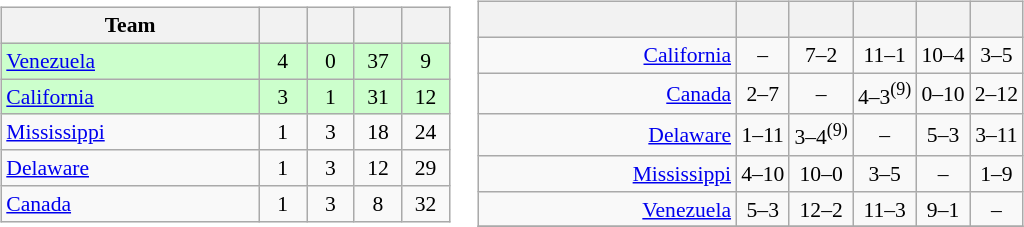<table>
<tr>
<td><br><table class="wikitable" style="text-align: center; font-size: 90%;">
<tr>
<th width=165>Team</th>
<th width=25></th>
<th width=25></th>
<th width=25></th>
<th width=25></th>
</tr>
<tr bgcolor="#ccffcc">
<td align="left"> <a href='#'>Venezuela</a></td>
<td>4</td>
<td>0</td>
<td>37</td>
<td>9</td>
</tr>
<tr bgcolor="#ccffcc">
<td align="left"> <a href='#'>California</a></td>
<td>3</td>
<td>1</td>
<td>31</td>
<td>12</td>
</tr>
<tr>
<td align="left"> <a href='#'>Mississippi</a></td>
<td>1</td>
<td>3</td>
<td>18</td>
<td>24</td>
</tr>
<tr>
<td align="left"> <a href='#'>Delaware</a></td>
<td>1</td>
<td>3</td>
<td>12</td>
<td>29</td>
</tr>
<tr>
<td align="left"> <a href='#'>Canada</a></td>
<td>1</td>
<td>3</td>
<td>8</td>
<td>32</td>
</tr>
</table>
</td>
<td><br><table class="wikitable" style="text-align:center; font-size:90%;">
<tr>
<th width=165> </th>
<th></th>
<th></th>
<th></th>
<th></th>
<th></th>
</tr>
<tr>
<td style="text-align:right;"><a href='#'>California</a> </td>
<td>–</td>
<td>7–2</td>
<td>11–1</td>
<td>10–4</td>
<td>3–5</td>
</tr>
<tr>
<td style="text-align:right;"><a href='#'>Canada</a> </td>
<td>2–7</td>
<td>–</td>
<td>4–3<sup>(9)</sup></td>
<td>0–10</td>
<td>2–12</td>
</tr>
<tr>
<td style="text-align:right;"><a href='#'>Delaware</a> </td>
<td>1–11</td>
<td>3–4<sup>(9)</sup></td>
<td>–</td>
<td>5–3</td>
<td>3–11</td>
</tr>
<tr>
<td style="text-align:right;"><a href='#'>Mississippi</a> </td>
<td>4–10</td>
<td>10–0</td>
<td>3–5</td>
<td>–</td>
<td>1–9</td>
</tr>
<tr>
<td style="text-align:right;"><a href='#'>Venezuela</a> </td>
<td>5–3</td>
<td>12–2</td>
<td>11–3</td>
<td>9–1</td>
<td>–</td>
</tr>
<tr>
</tr>
</table>
</td>
</tr>
</table>
